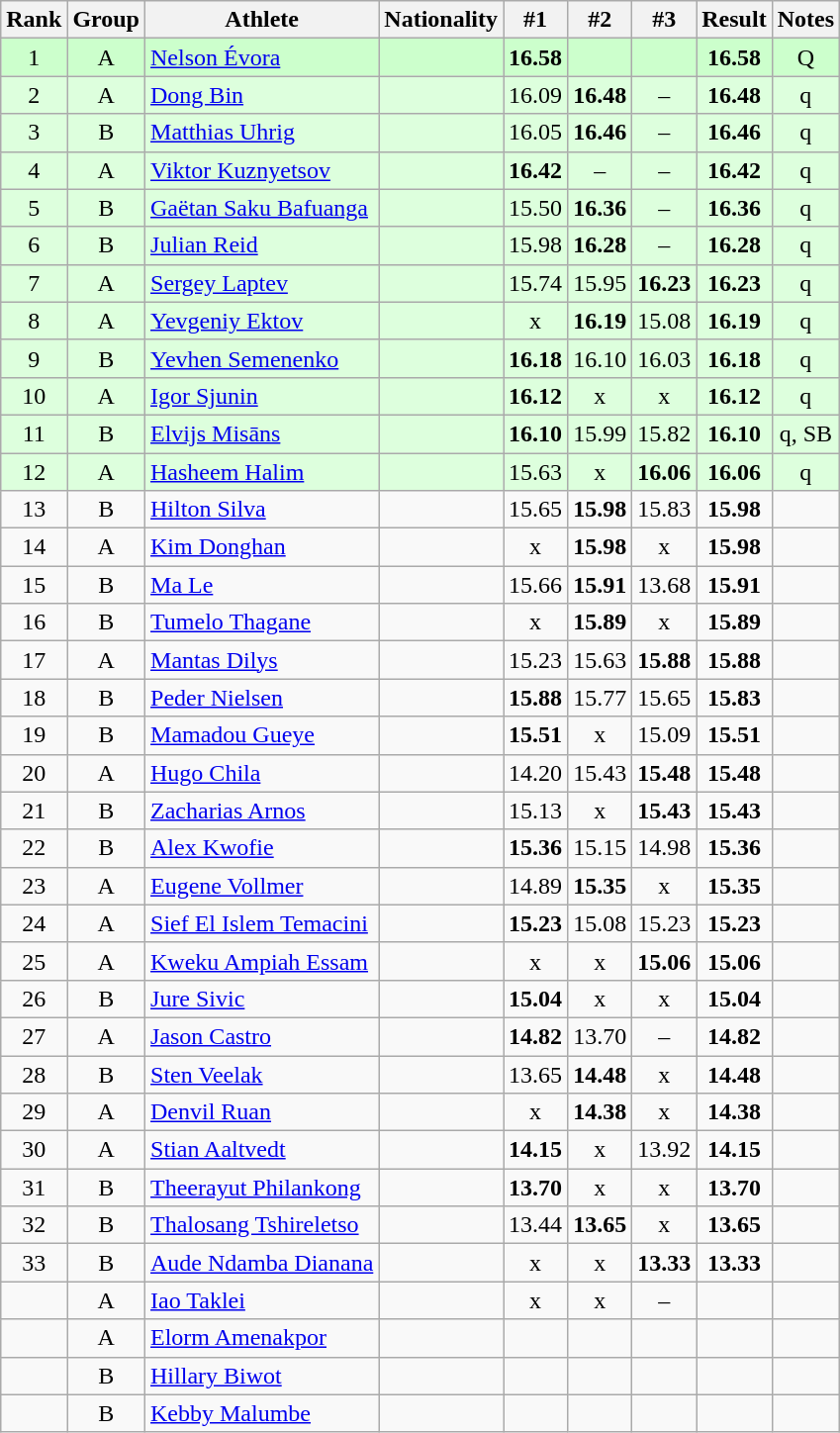<table class="wikitable sortable" style="text-align:center">
<tr>
<th>Rank</th>
<th>Group</th>
<th>Athlete</th>
<th>Nationality</th>
<th>#1</th>
<th>#2</th>
<th>#3</th>
<th>Result</th>
<th>Notes</th>
</tr>
<tr bgcolor=ccffcc>
<td>1</td>
<td>A</td>
<td align="left"><a href='#'>Nelson Évora</a></td>
<td align=left></td>
<td><strong>16.58</strong></td>
<td></td>
<td></td>
<td><strong>16.58</strong></td>
<td>Q</td>
</tr>
<tr bgcolor=ddffdd>
<td>2</td>
<td>A</td>
<td align="left"><a href='#'>Dong Bin</a></td>
<td align=left></td>
<td>16.09</td>
<td><strong>16.48</strong></td>
<td>–</td>
<td><strong>16.48</strong></td>
<td>q</td>
</tr>
<tr bgcolor=ddffdd>
<td>3</td>
<td>B</td>
<td align="left"><a href='#'>Matthias Uhrig</a></td>
<td align=left></td>
<td>16.05</td>
<td><strong>16.46</strong></td>
<td>–</td>
<td><strong>16.46</strong></td>
<td>q</td>
</tr>
<tr bgcolor=ddffdd>
<td>4</td>
<td>A</td>
<td align="left"><a href='#'>Viktor Kuznyetsov</a></td>
<td align=left></td>
<td><strong>16.42</strong></td>
<td>–</td>
<td>–</td>
<td><strong>16.42</strong></td>
<td>q</td>
</tr>
<tr bgcolor=ddffdd>
<td>5</td>
<td>B</td>
<td align="left"><a href='#'>Gaëtan Saku Bafuanga</a></td>
<td align=left></td>
<td>15.50</td>
<td><strong>16.36</strong></td>
<td>–</td>
<td><strong>16.36</strong></td>
<td>q</td>
</tr>
<tr bgcolor=ddffdd>
<td>6</td>
<td>B</td>
<td align="left"><a href='#'>Julian Reid</a></td>
<td align=left></td>
<td>15.98</td>
<td><strong>16.28</strong></td>
<td>–</td>
<td><strong>16.28</strong></td>
<td>q</td>
</tr>
<tr bgcolor=ddffdd>
<td>7</td>
<td>A</td>
<td align="left"><a href='#'>Sergey Laptev</a></td>
<td align=left></td>
<td>15.74</td>
<td>15.95</td>
<td><strong>16.23</strong></td>
<td><strong>16.23</strong></td>
<td>q</td>
</tr>
<tr bgcolor=ddffdd>
<td>8</td>
<td>A</td>
<td align="left"><a href='#'>Yevgeniy Ektov</a></td>
<td align=left></td>
<td>x</td>
<td><strong>16.19</strong></td>
<td>15.08</td>
<td><strong>16.19</strong></td>
<td>q</td>
</tr>
<tr bgcolor=ddffdd>
<td>9</td>
<td>B</td>
<td align="left"><a href='#'>Yevhen Semenenko</a></td>
<td align=left></td>
<td><strong>16.18</strong></td>
<td>16.10</td>
<td>16.03</td>
<td><strong>16.18</strong></td>
<td>q</td>
</tr>
<tr bgcolor=ddffdd>
<td>10</td>
<td>A</td>
<td align="left"><a href='#'>Igor Sjunin</a></td>
<td align=left></td>
<td><strong>16.12</strong></td>
<td>x</td>
<td>x</td>
<td><strong>16.12</strong></td>
<td>q</td>
</tr>
<tr bgcolor=ddffdd>
<td>11</td>
<td>B</td>
<td align="left"><a href='#'>Elvijs Misāns</a></td>
<td align=left></td>
<td><strong>16.10</strong></td>
<td>15.99</td>
<td>15.82</td>
<td><strong>16.10</strong></td>
<td>q, SB</td>
</tr>
<tr bgcolor=ddffdd>
<td>12</td>
<td>A</td>
<td align="left"><a href='#'>Hasheem Halim</a></td>
<td align=left></td>
<td>15.63</td>
<td>x</td>
<td><strong>16.06</strong></td>
<td><strong>16.06</strong></td>
<td>q</td>
</tr>
<tr>
<td>13</td>
<td>B</td>
<td align="left"><a href='#'>Hilton Silva</a></td>
<td align=left></td>
<td>15.65</td>
<td><strong>15.98</strong></td>
<td>15.83</td>
<td><strong>15.98</strong></td>
<td></td>
</tr>
<tr>
<td>14</td>
<td>A</td>
<td align="left"><a href='#'>Kim Donghan</a></td>
<td align=left></td>
<td>x</td>
<td><strong>15.98</strong></td>
<td>x</td>
<td><strong>15.98</strong></td>
<td></td>
</tr>
<tr>
<td>15</td>
<td>B</td>
<td align="left"><a href='#'>Ma Le</a></td>
<td align=left></td>
<td>15.66</td>
<td><strong>15.91</strong></td>
<td>13.68</td>
<td><strong>15.91</strong></td>
<td></td>
</tr>
<tr>
<td>16</td>
<td>B</td>
<td align="left"><a href='#'>Tumelo Thagane</a></td>
<td align=left></td>
<td>x</td>
<td><strong>15.89</strong></td>
<td>x</td>
<td><strong>15.89</strong></td>
<td></td>
</tr>
<tr>
<td>17</td>
<td>A</td>
<td align="left"><a href='#'>Mantas Dilys</a></td>
<td align=left></td>
<td>15.23</td>
<td>15.63</td>
<td><strong>15.88</strong></td>
<td><strong>15.88</strong></td>
<td></td>
</tr>
<tr>
<td>18</td>
<td>B</td>
<td align="left"><a href='#'>Peder Nielsen</a></td>
<td align=left></td>
<td><strong>15.88</strong></td>
<td>15.77</td>
<td>15.65</td>
<td><strong>15.83</strong></td>
<td></td>
</tr>
<tr>
<td>19</td>
<td>B</td>
<td align="left"><a href='#'>Mamadou Gueye</a></td>
<td align=left></td>
<td><strong>15.51</strong></td>
<td>x</td>
<td>15.09</td>
<td><strong>15.51</strong></td>
<td></td>
</tr>
<tr>
<td>20</td>
<td>A</td>
<td align="left"><a href='#'>Hugo Chila</a></td>
<td align=left></td>
<td>14.20</td>
<td>15.43</td>
<td><strong>15.48</strong></td>
<td><strong>15.48</strong></td>
<td></td>
</tr>
<tr>
<td>21</td>
<td>B</td>
<td align="left"><a href='#'>Zacharias Arnos</a></td>
<td align=left></td>
<td>15.13</td>
<td>x</td>
<td><strong>15.43</strong></td>
<td><strong>15.43</strong></td>
<td></td>
</tr>
<tr>
<td>22</td>
<td>B</td>
<td align="left"><a href='#'>Alex Kwofie</a></td>
<td align=left></td>
<td><strong>15.36</strong></td>
<td>15.15</td>
<td>14.98</td>
<td><strong>15.36</strong></td>
<td></td>
</tr>
<tr>
<td>23</td>
<td>A</td>
<td align="left"><a href='#'>Eugene Vollmer</a></td>
<td align=left></td>
<td>14.89</td>
<td><strong>15.35</strong></td>
<td>x</td>
<td><strong>15.35</strong></td>
<td></td>
</tr>
<tr>
<td>24</td>
<td>A</td>
<td align="left"><a href='#'>Sief El Islem Temacini</a></td>
<td align=left></td>
<td><strong>15.23</strong></td>
<td>15.08</td>
<td>15.23</td>
<td><strong>15.23</strong></td>
<td></td>
</tr>
<tr>
<td>25</td>
<td>A</td>
<td align="left"><a href='#'>Kweku Ampiah Essam</a></td>
<td align=left></td>
<td>x</td>
<td>x</td>
<td><strong>15.06</strong></td>
<td><strong>15.06</strong></td>
<td></td>
</tr>
<tr>
<td>26</td>
<td>B</td>
<td align="left"><a href='#'>Jure Sivic</a></td>
<td align=left></td>
<td><strong>15.04</strong></td>
<td>x</td>
<td>x</td>
<td><strong>15.04</strong></td>
<td></td>
</tr>
<tr>
<td>27</td>
<td>A</td>
<td align="left"><a href='#'>Jason Castro</a></td>
<td align=left></td>
<td><strong>14.82</strong></td>
<td>13.70</td>
<td>–</td>
<td><strong>14.82</strong></td>
<td></td>
</tr>
<tr>
<td>28</td>
<td>B</td>
<td align="left"><a href='#'>Sten Veelak</a></td>
<td align=left></td>
<td>13.65</td>
<td><strong>14.48</strong></td>
<td>x</td>
<td><strong>14.48</strong></td>
<td></td>
</tr>
<tr>
<td>29</td>
<td>A</td>
<td align="left"><a href='#'>Denvil Ruan</a></td>
<td align=left></td>
<td>x</td>
<td><strong>14.38</strong></td>
<td>x</td>
<td><strong>14.38</strong></td>
<td></td>
</tr>
<tr>
<td>30</td>
<td>A</td>
<td align="left"><a href='#'>Stian Aaltvedt</a></td>
<td align=left></td>
<td><strong>14.15</strong></td>
<td>x</td>
<td>13.92</td>
<td><strong>14.15</strong></td>
<td></td>
</tr>
<tr>
<td>31</td>
<td>B</td>
<td align="left"><a href='#'>Theerayut Philankong</a></td>
<td align=left></td>
<td><strong>13.70</strong></td>
<td>x</td>
<td>x</td>
<td><strong>13.70</strong></td>
<td></td>
</tr>
<tr>
<td>32</td>
<td>B</td>
<td align="left"><a href='#'>Thalosang Tshireletso</a></td>
<td align=left></td>
<td>13.44</td>
<td><strong>13.65</strong></td>
<td>x</td>
<td><strong>13.65</strong></td>
<td></td>
</tr>
<tr>
<td>33</td>
<td>B</td>
<td align="left"><a href='#'>Aude Ndamba Dianana</a></td>
<td align=left></td>
<td>x</td>
<td>x</td>
<td><strong>13.33</strong></td>
<td><strong>13.33</strong></td>
<td></td>
</tr>
<tr>
<td></td>
<td>A</td>
<td align="left"><a href='#'>Iao Taklei</a></td>
<td align=left></td>
<td>x</td>
<td>x</td>
<td>–</td>
<td><strong></strong></td>
<td></td>
</tr>
<tr>
<td></td>
<td>A</td>
<td align="left"><a href='#'>Elorm Amenakpor</a></td>
<td align=left></td>
<td></td>
<td></td>
<td></td>
<td><strong></strong></td>
<td></td>
</tr>
<tr>
<td></td>
<td>B</td>
<td align="left"><a href='#'>Hillary Biwot</a></td>
<td align=left></td>
<td></td>
<td></td>
<td></td>
<td><strong></strong></td>
<td></td>
</tr>
<tr>
<td></td>
<td>B</td>
<td align="left"><a href='#'>Kebby Malumbe</a></td>
<td align=left></td>
<td></td>
<td></td>
<td></td>
<td><strong></strong></td>
<td></td>
</tr>
</table>
